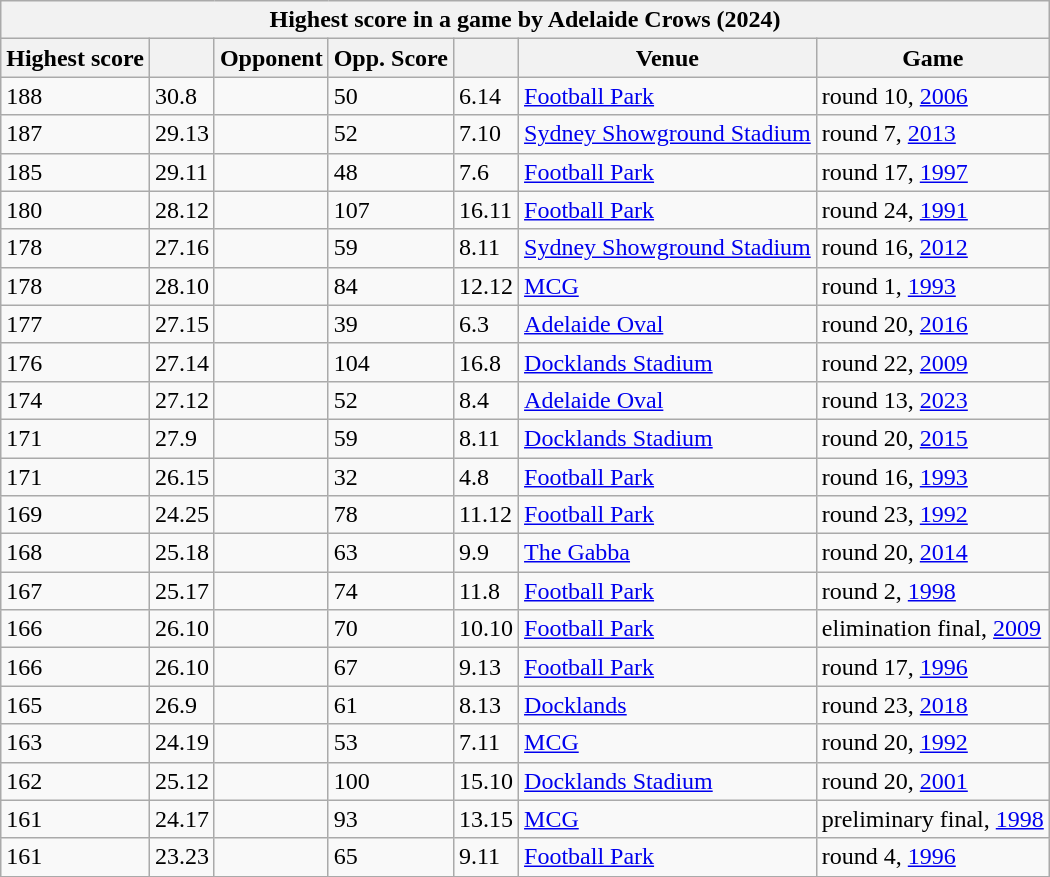<table class="wikitable sortable">
<tr>
<th colspan=7>Highest score in a game by Adelaide Crows (2024)</th>
</tr>
<tr>
<th>Highest score</th>
<th></th>
<th>Opponent</th>
<th>Opp. Score</th>
<th></th>
<th>Venue</th>
<th>Game</th>
</tr>
<tr>
<td>188</td>
<td>30.8</td>
<td></td>
<td>50</td>
<td>6.14</td>
<td><a href='#'>Football Park</a></td>
<td>round 10, <a href='#'>2006</a></td>
</tr>
<tr>
<td>187</td>
<td>29.13</td>
<td></td>
<td>52</td>
<td>7.10</td>
<td><a href='#'>Sydney Showground Stadium</a></td>
<td>round 7, <a href='#'>2013</a></td>
</tr>
<tr>
<td>185</td>
<td>29.11</td>
<td></td>
<td>48</td>
<td>7.6</td>
<td><a href='#'>Football Park</a></td>
<td>round 17, <a href='#'>1997</a></td>
</tr>
<tr>
<td>180</td>
<td>28.12</td>
<td></td>
<td>107</td>
<td>16.11</td>
<td><a href='#'>Football Park</a></td>
<td>round 24, <a href='#'>1991</a></td>
</tr>
<tr>
<td>178</td>
<td>27.16</td>
<td></td>
<td>59</td>
<td>8.11</td>
<td><a href='#'>Sydney Showground Stadium</a></td>
<td>round 16, <a href='#'>2012</a></td>
</tr>
<tr>
<td>178</td>
<td>28.10</td>
<td></td>
<td>84</td>
<td>12.12</td>
<td><a href='#'>MCG</a></td>
<td>round 1, <a href='#'>1993</a></td>
</tr>
<tr>
<td>177</td>
<td>27.15</td>
<td></td>
<td>39</td>
<td>6.3</td>
<td><a href='#'>Adelaide Oval</a></td>
<td>round 20, <a href='#'>2016</a></td>
</tr>
<tr>
<td>176</td>
<td>27.14</td>
<td></td>
<td>104</td>
<td>16.8</td>
<td><a href='#'>Docklands Stadium</a></td>
<td>round 22, <a href='#'>2009</a></td>
</tr>
<tr>
<td>174</td>
<td>27.12</td>
<td></td>
<td>52</td>
<td>8.4</td>
<td><a href='#'>Adelaide Oval</a></td>
<td>round 13, <a href='#'>2023</a></td>
</tr>
<tr>
<td>171</td>
<td>27.9</td>
<td></td>
<td>59</td>
<td>8.11</td>
<td><a href='#'>Docklands Stadium</a></td>
<td>round 20, <a href='#'>2015</a></td>
</tr>
<tr>
<td>171</td>
<td>26.15</td>
<td></td>
<td>32</td>
<td>4.8</td>
<td><a href='#'>Football Park</a></td>
<td>round 16, <a href='#'>1993</a></td>
</tr>
<tr>
<td>169</td>
<td>24.25</td>
<td></td>
<td>78</td>
<td>11.12</td>
<td><a href='#'>Football Park</a></td>
<td>round 23, <a href='#'>1992</a></td>
</tr>
<tr>
<td>168</td>
<td>25.18</td>
<td></td>
<td>63</td>
<td>9.9</td>
<td><a href='#'>The Gabba</a></td>
<td>round 20, <a href='#'>2014</a></td>
</tr>
<tr>
<td>167</td>
<td>25.17</td>
<td></td>
<td>74</td>
<td>11.8</td>
<td><a href='#'>Football Park</a></td>
<td>round 2, <a href='#'>1998</a></td>
</tr>
<tr>
<td>166</td>
<td>26.10</td>
<td></td>
<td>70</td>
<td>10.10</td>
<td><a href='#'>Football Park</a></td>
<td>elimination final, <a href='#'>2009</a></td>
</tr>
<tr>
<td>166</td>
<td>26.10</td>
<td></td>
<td>67</td>
<td>9.13</td>
<td><a href='#'>Football Park</a></td>
<td>round 17, <a href='#'>1996</a></td>
</tr>
<tr>
<td>165</td>
<td>26.9</td>
<td></td>
<td>61</td>
<td>8.13</td>
<td><a href='#'>Docklands</a></td>
<td>round 23, <a href='#'>2018</a></td>
</tr>
<tr>
<td>163</td>
<td>24.19</td>
<td></td>
<td>53</td>
<td>7.11</td>
<td><a href='#'>MCG</a></td>
<td>round 20, <a href='#'>1992</a></td>
</tr>
<tr>
<td>162</td>
<td>25.12</td>
<td></td>
<td>100</td>
<td>15.10</td>
<td><a href='#'>Docklands Stadium</a></td>
<td>round 20, <a href='#'>2001</a></td>
</tr>
<tr>
<td>161</td>
<td>24.17</td>
<td></td>
<td>93</td>
<td>13.15</td>
<td><a href='#'>MCG</a></td>
<td>preliminary final, <a href='#'>1998</a></td>
</tr>
<tr>
<td>161</td>
<td>23.23</td>
<td></td>
<td>65</td>
<td>9.11</td>
<td><a href='#'>Football Park</a></td>
<td>round 4, <a href='#'>1996</a></td>
</tr>
<tr>
</tr>
</table>
